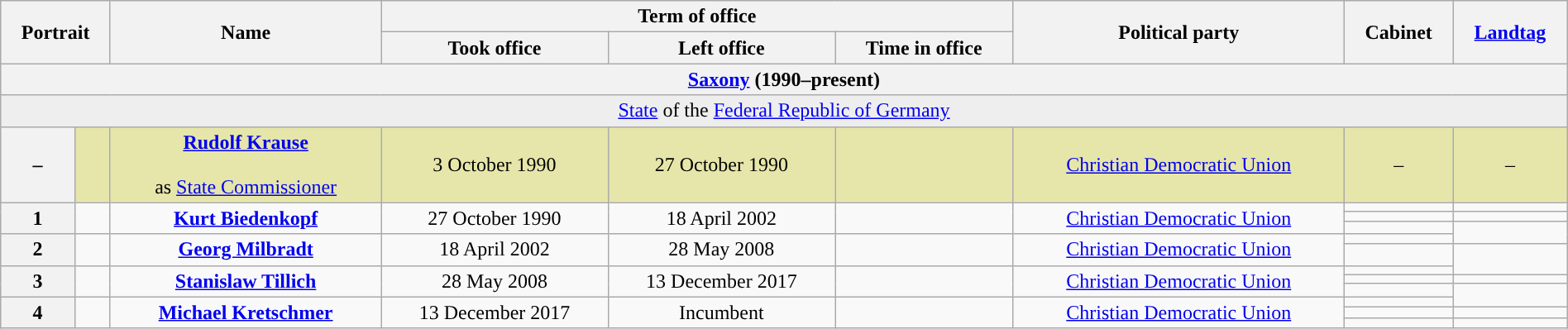<table class="wikitable" style="text-align:center; width:100%; border:1px #AAAAFF solid">
<tr>
<th rowspan=2 colspan=2>Portrait</th>
<th rowspan=2>Name<br></th>
<th colspan=3>Term of office</th>
<th rowspan=2>Political party</th>
<th rowspan=2>Cabinet</th>
<th rowspan=2><a href='#'>Landtag</a></th>
</tr>
<tr>
<th>Took office</th>
<th>Left office</th>
<th>Time in office</th>
</tr>
<tr>
<th colspan="9"><a href='#'>Saxony</a> (1990–present)</th>
</tr>
<tr>
<td bgcolor=#EEEEEE colspan=9><a href='#'>State</a> of the <a href='#'>Federal Republic of Germany</a></td>
</tr>
<tr style="background-color:#E6E6AA">
<th style="background:">–</th>
<td></td>
<td><strong><a href='#'>Rudolf Krause</a></strong><br><br>as <a href='#'>State Commissioner</a></td>
<td>3 October 1990</td>
<td>27 October 1990</td>
<td></td>
<td><a href='#'>Christian Democratic Union</a></td>
<td>–</td>
<td>–</td>
</tr>
<tr>
<th rowspan=3 style="background:">1</th>
<td rowspan=3></td>
<td rowspan=3><strong><a href='#'>Kurt Biedenkopf</a></strong><br></td>
<td rowspan=3>27 October 1990</td>
<td rowspan=3>18 April 2002</td>
<td rowspan=3></td>
<td rowspan=3><a href='#'>Christian Democratic Union</a></td>
<td></td>
<td></td>
</tr>
<tr>
<td></td>
<td></td>
</tr>
<tr>
<td></td>
<td rowspan=2></td>
</tr>
<tr>
<th rowspan=2 style="background:">2</th>
<td rowspan=2></td>
<td rowspan=2><strong><a href='#'>Georg Milbradt</a></strong><br></td>
<td rowspan=2>18 April 2002</td>
<td rowspan=2>28 May 2008</td>
<td rowspan=2></td>
<td rowspan=2><a href='#'>Christian Democratic Union</a></td>
<td></td>
</tr>
<tr>
<td></td>
<td rowspan=2></td>
</tr>
<tr>
<th rowspan=3 style="background:">3</th>
<td rowspan=3></td>
<td rowspan=3><strong><a href='#'>Stanislaw Tillich</a></strong><br></td>
<td rowspan=3>28 May 2008</td>
<td rowspan=3>13 December 2017</td>
<td rowspan=3></td>
<td rowspan=3><a href='#'>Christian Democratic Union</a></td>
<td></td>
</tr>
<tr>
<td></td>
<td></td>
</tr>
<tr>
<td></td>
<td rowspan=2></td>
</tr>
<tr>
<th rowspan=3 style="background:">4</th>
<td rowspan=3></td>
<td rowspan=3><strong><a href='#'>Michael Kretschmer</a></strong><br></td>
<td rowspan=3>13 December 2017</td>
<td rowspan=3>Incumbent</td>
<td rowspan=3></td>
<td rowspan=3><a href='#'>Christian Democratic Union</a></td>
<td></td>
</tr>
<tr>
<td></td>
<td></td>
</tr>
<tr>
<td></td>
<td></td>
</tr>
</table>
